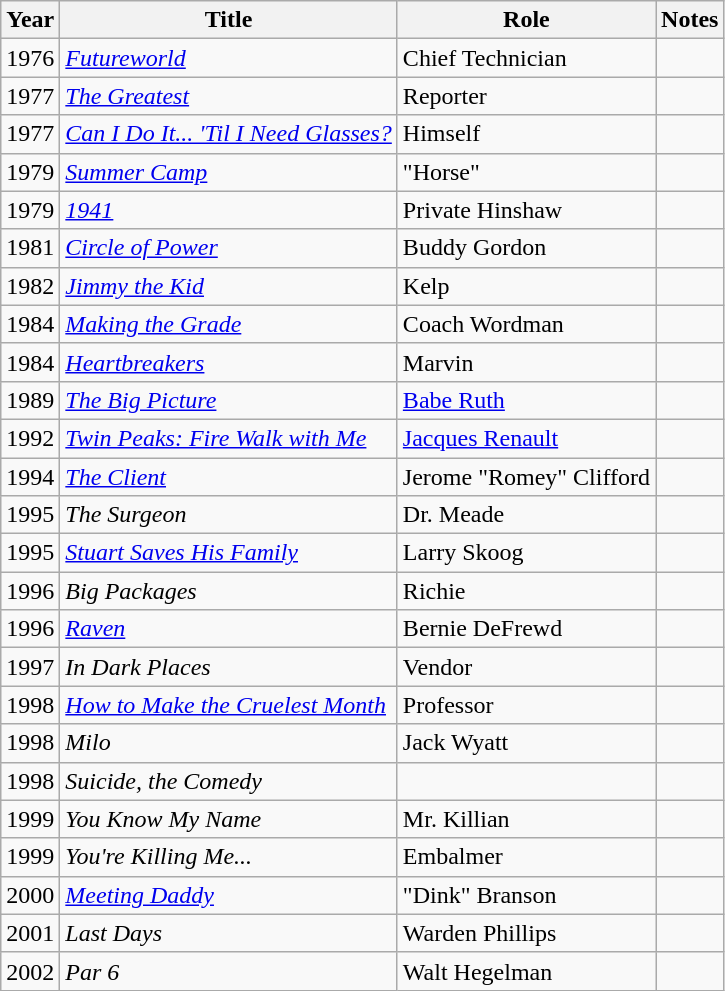<table class="wikitable sortable">
<tr>
<th>Year</th>
<th>Title</th>
<th>Role</th>
<th>Notes</th>
</tr>
<tr>
<td>1976</td>
<td><em><a href='#'>Futureworld</a></em></td>
<td>Chief Technician</td>
<td></td>
</tr>
<tr>
<td>1977</td>
<td><em><a href='#'>The Greatest</a></em></td>
<td>Reporter</td>
<td></td>
</tr>
<tr>
<td>1977</td>
<td><em><a href='#'>Can I Do It... 'Til I Need Glasses?</a></em></td>
<td>Himself</td>
<td></td>
</tr>
<tr>
<td>1979</td>
<td><em><a href='#'>Summer Camp</a></em></td>
<td>"Horse"</td>
<td></td>
</tr>
<tr>
<td>1979</td>
<td><em><a href='#'>1941</a></em></td>
<td>Private Hinshaw</td>
<td></td>
</tr>
<tr>
<td>1981</td>
<td><em><a href='#'>Circle of Power</a></em></td>
<td>Buddy Gordon</td>
<td></td>
</tr>
<tr>
<td>1982</td>
<td><em><a href='#'>Jimmy the Kid</a></em></td>
<td>Kelp</td>
<td></td>
</tr>
<tr>
<td>1984</td>
<td><em><a href='#'>Making the Grade</a></em></td>
<td>Coach Wordman</td>
<td></td>
</tr>
<tr>
<td>1984</td>
<td><em><a href='#'>Heartbreakers</a></em></td>
<td>Marvin</td>
<td></td>
</tr>
<tr>
<td>1989</td>
<td><em><a href='#'>The Big Picture</a></em></td>
<td><a href='#'>Babe Ruth</a></td>
<td></td>
</tr>
<tr>
<td>1992</td>
<td><em><a href='#'>Twin Peaks: Fire Walk with Me</a></em></td>
<td><a href='#'>Jacques Renault</a></td>
<td></td>
</tr>
<tr>
<td>1994</td>
<td><em><a href='#'>The Client</a></em></td>
<td>Jerome "Romey" Clifford</td>
<td></td>
</tr>
<tr>
<td>1995</td>
<td><em>The Surgeon</em></td>
<td>Dr. Meade</td>
<td></td>
</tr>
<tr>
<td>1995</td>
<td><em><a href='#'>Stuart Saves His Family</a></em></td>
<td>Larry Skoog</td>
<td></td>
</tr>
<tr>
<td>1996</td>
<td><em>Big Packages</em></td>
<td>Richie</td>
<td></td>
</tr>
<tr>
<td>1996</td>
<td><em><a href='#'>Raven</a></em></td>
<td>Bernie DeFrewd</td>
<td></td>
</tr>
<tr>
<td>1997</td>
<td><em>In Dark Places</em></td>
<td>Vendor</td>
<td></td>
</tr>
<tr>
<td>1998</td>
<td><em><a href='#'>How to Make the Cruelest Month</a></em></td>
<td>Professor</td>
<td></td>
</tr>
<tr>
<td>1998</td>
<td><em>Milo</em></td>
<td>Jack Wyatt</td>
<td></td>
</tr>
<tr>
<td>1998</td>
<td><em>Suicide, the Comedy</em></td>
<td></td>
</tr>
<tr>
<td>1999</td>
<td><em>You Know My Name</em></td>
<td>Mr. Killian</td>
<td></td>
</tr>
<tr>
<td>1999</td>
<td><em>You're Killing Me...</em></td>
<td>Embalmer</td>
<td></td>
</tr>
<tr>
<td>2000</td>
<td><em><a href='#'>Meeting Daddy</a></em></td>
<td>"Dink" Branson</td>
<td></td>
</tr>
<tr>
<td>2001</td>
<td><em>Last Days</em></td>
<td>Warden Phillips</td>
<td></td>
</tr>
<tr>
<td>2002</td>
<td><em>Par 6</em></td>
<td>Walt Hegelman</td>
<td></td>
</tr>
</table>
